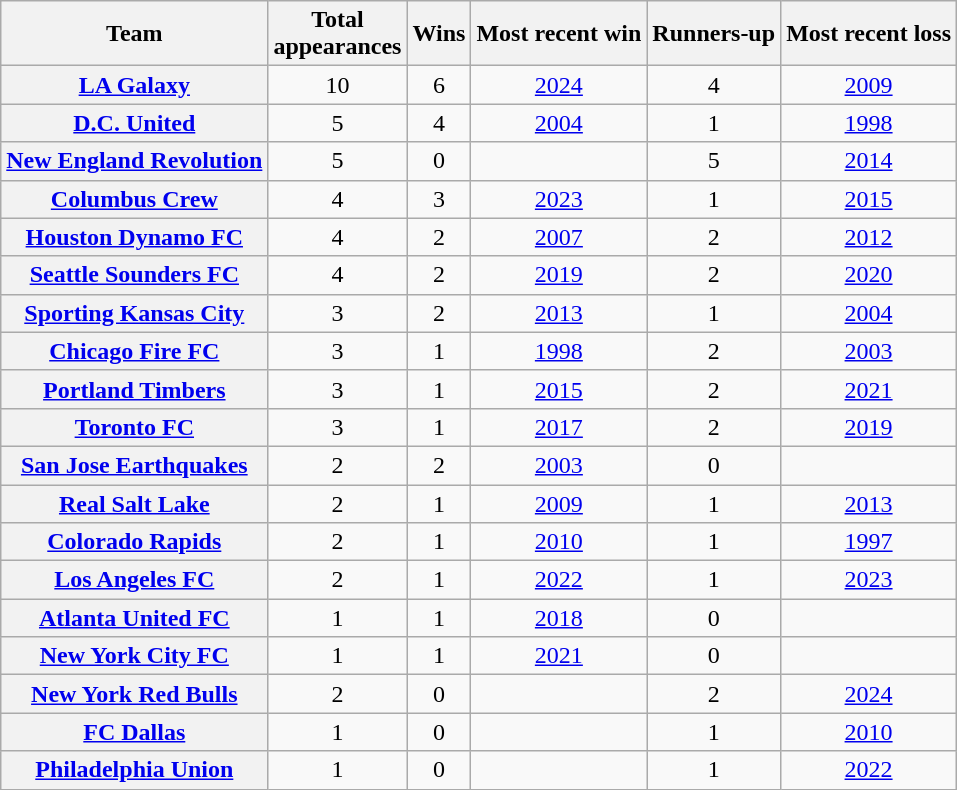<table class="wikitable sortable plainrowheaders" style="text-align:center">
<tr>
<th scope="col">Team</th>
<th scope="col">Total<br>appearances</th>
<th scope="col">Wins</th>
<th scope="col">Most recent win</th>
<th scope="col">Runners-up</th>
<th scope="col">Most recent loss<br></th>
</tr>
<tr>
<th scope="row"><a href='#'>LA Galaxy</a></th>
<td>10</td>
<td>6</td>
<td><a href='#'>2024</a></td>
<td>4</td>
<td><a href='#'>2009</a></td>
</tr>
<tr>
<th scope="row"><a href='#'>D.C. United</a></th>
<td>5</td>
<td>4</td>
<td><a href='#'>2004</a></td>
<td>1</td>
<td><a href='#'>1998</a></td>
</tr>
<tr>
<th scope="row"><a href='#'>New England Revolution</a></th>
<td>5</td>
<td>0</td>
<td></td>
<td>5</td>
<td><a href='#'>2014</a></td>
</tr>
<tr>
<th scope="row"><a href='#'>Columbus Crew</a></th>
<td>4</td>
<td>3</td>
<td><a href='#'>2023</a></td>
<td>1</td>
<td><a href='#'>2015</a></td>
</tr>
<tr>
<th scope="row"><a href='#'>Houston Dynamo FC</a></th>
<td>4</td>
<td>2</td>
<td><a href='#'>2007</a></td>
<td>2</td>
<td><a href='#'>2012</a></td>
</tr>
<tr>
<th scope="row"><a href='#'>Seattle Sounders FC</a></th>
<td>4</td>
<td>2</td>
<td><a href='#'>2019</a></td>
<td>2</td>
<td><a href='#'>2020</a></td>
</tr>
<tr>
<th scope="row"><a href='#'>Sporting Kansas City</a></th>
<td>3</td>
<td>2</td>
<td><a href='#'>2013</a></td>
<td>1</td>
<td><a href='#'>2004</a></td>
</tr>
<tr>
<th scope="row"><a href='#'>Chicago Fire FC</a></th>
<td>3</td>
<td>1</td>
<td><a href='#'>1998</a></td>
<td>2</td>
<td><a href='#'>2003</a></td>
</tr>
<tr>
<th scope="row"><a href='#'>Portland Timbers</a></th>
<td>3</td>
<td>1</td>
<td><a href='#'>2015</a></td>
<td>2</td>
<td><a href='#'>2021</a></td>
</tr>
<tr>
<th scope="row"><a href='#'>Toronto FC</a></th>
<td>3</td>
<td>1</td>
<td><a href='#'>2017</a></td>
<td>2</td>
<td><a href='#'>2019</a></td>
</tr>
<tr>
<th scope="row"><a href='#'>San Jose Earthquakes</a></th>
<td>2</td>
<td>2</td>
<td><a href='#'>2003</a></td>
<td>0</td>
<td></td>
</tr>
<tr>
<th scope="row"><a href='#'>Real Salt Lake</a></th>
<td>2</td>
<td>1</td>
<td><a href='#'>2009</a></td>
<td>1</td>
<td><a href='#'>2013</a></td>
</tr>
<tr>
<th scope="row"><a href='#'>Colorado Rapids</a></th>
<td>2</td>
<td>1</td>
<td><a href='#'>2010</a></td>
<td>1</td>
<td><a href='#'>1997</a></td>
</tr>
<tr>
<th scope="row"><a href='#'>Los Angeles FC</a></th>
<td>2</td>
<td>1</td>
<td><a href='#'>2022</a></td>
<td>1</td>
<td><a href='#'>2023</a></td>
</tr>
<tr>
<th scope="row"><a href='#'>Atlanta United FC</a></th>
<td>1</td>
<td>1</td>
<td><a href='#'>2018</a></td>
<td>0</td>
<td></td>
</tr>
<tr>
<th scope="row"><a href='#'>New York City FC</a></th>
<td>1</td>
<td>1</td>
<td><a href='#'>2021</a></td>
<td>0</td>
<td></td>
</tr>
<tr>
<th scope="row"><a href='#'>New York Red Bulls</a></th>
<td>2</td>
<td>0</td>
<td></td>
<td>2</td>
<td><a href='#'>2024</a></td>
</tr>
<tr>
<th scope="row"><a href='#'>FC Dallas</a></th>
<td>1</td>
<td>0</td>
<td></td>
<td>1</td>
<td><a href='#'>2010</a></td>
</tr>
<tr>
<th scope="row"><a href='#'>Philadelphia Union</a></th>
<td>1</td>
<td>0</td>
<td></td>
<td>1</td>
<td><a href='#'>2022</a></td>
</tr>
</table>
